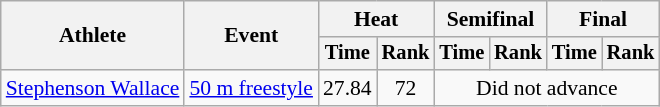<table class=wikitable style="font-size:90%">
<tr>
<th rowspan="2">Athlete</th>
<th rowspan="2">Event</th>
<th colspan="2">Heat</th>
<th colspan="2">Semifinal</th>
<th colspan="2">Final</th>
</tr>
<tr style="font-size:95%">
<th>Time</th>
<th>Rank</th>
<th>Time</th>
<th>Rank</th>
<th>Time</th>
<th>Rank</th>
</tr>
<tr align=center>
<td align=left><a href='#'>Stephenson Wallace</a></td>
<td align=left><a href='#'>50 m freestyle</a></td>
<td>27.84</td>
<td>72</td>
<td colspan=4>Did not advance</td>
</tr>
</table>
